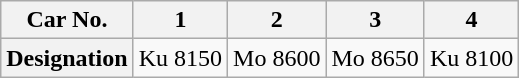<table class="wikitable">
<tr>
<th>Car No.</th>
<th>1</th>
<th>2</th>
<th>3</th>
<th>4</th>
</tr>
<tr>
<th>Designation</th>
<td>Ku 8150</td>
<td>Mo 8600</td>
<td>Mo 8650</td>
<td>Ku 8100</td>
</tr>
</table>
